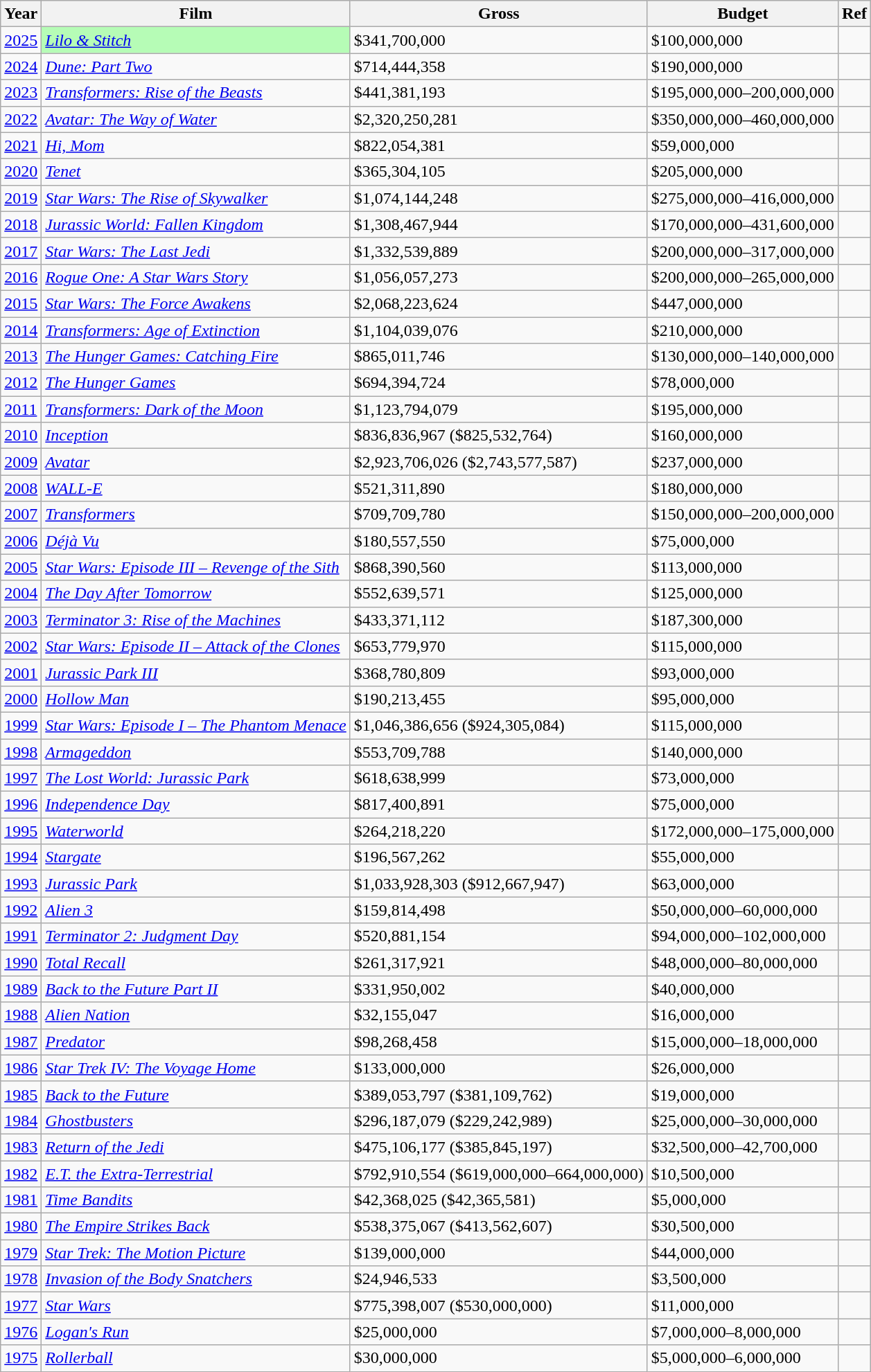<table class="wikitable sortable">
<tr>
<th>Year</th>
<th>Film</th>
<th>Gross</th>
<th>Budget</th>
<th class="unsortable">Ref</th>
</tr>
<tr>
<td><a href='#'>2025</a></td>
<td scope="row" style="background:#b6fcb6;"><em><a href='#'>Lilo & Stitch</a></em> </td>
<td>$341,700,000</td>
<td>$100,000,000</td>
<td></td>
</tr>
<tr>
<td><a href='#'>2024</a></td>
<td><em><a href='#'>Dune: Part Two</a></em></td>
<td>$714,444,358</td>
<td>$190,000,000</td>
<td></td>
</tr>
<tr>
<td><a href='#'>2023</a></td>
<td><em><a href='#'>Transformers: Rise of the Beasts</a></em></td>
<td>$441,381,193</td>
<td>$195,000,000–200,000,000</td>
<td></td>
</tr>
<tr>
<td><a href='#'>2022</a></td>
<td><em><a href='#'>Avatar: The Way of Water</a></em></td>
<td>$2,320,250,281</td>
<td>$350,000,000–460,000,000</td>
<td></td>
</tr>
<tr>
<td><a href='#'>2021</a></td>
<td><em><a href='#'>Hi, Mom</a></em></td>
<td>$822,054,381</td>
<td>$59,000,000</td>
<td></td>
</tr>
<tr>
<td><a href='#'>2020</a></td>
<td><em><a href='#'>Tenet</a></em></td>
<td>$365,304,105</td>
<td>$205,000,000</td>
<td></td>
</tr>
<tr>
<td><a href='#'>2019</a></td>
<td><em><a href='#'>Star Wars: The Rise of Skywalker</a></em></td>
<td>$1,074,144,248</td>
<td>$275,000,000–416,000,000</td>
<td></td>
</tr>
<tr>
<td><a href='#'>2018</a></td>
<td><em><a href='#'>Jurassic World: Fallen Kingdom</a></em></td>
<td>$1,308,467,944</td>
<td>$170,000,000–431,600,000</td>
<td></td>
</tr>
<tr>
<td><a href='#'>2017</a></td>
<td><em><a href='#'>Star Wars: The Last Jedi</a></em></td>
<td>$1,332,539,889</td>
<td>$200,000,000–317,000,000</td>
<td></td>
</tr>
<tr>
<td><a href='#'>2016</a></td>
<td><em><a href='#'>Rogue One: A Star Wars Story</a></em></td>
<td>$1,056,057,273</td>
<td>$200,000,000–265,000,000</td>
<td></td>
</tr>
<tr>
<td><a href='#'>2015</a></td>
<td><em><a href='#'>Star Wars: The Force Awakens</a></em></td>
<td>$2,068,223,624</td>
<td>$447,000,000</td>
<td></td>
</tr>
<tr>
<td><a href='#'>2014</a></td>
<td><em><a href='#'>Transformers: Age of Extinction</a></em></td>
<td>$1,104,039,076</td>
<td>$210,000,000</td>
<td></td>
</tr>
<tr>
<td><a href='#'>2013</a></td>
<td><em><a href='#'>The Hunger Games: Catching Fire</a></em></td>
<td>$865,011,746</td>
<td>$130,000,000–140,000,000</td>
<td></td>
</tr>
<tr>
<td><a href='#'>2012</a></td>
<td><em><a href='#'>The Hunger Games</a></em></td>
<td>$694,394,724</td>
<td>$78,000,000</td>
<td></td>
</tr>
<tr>
<td><a href='#'>2011</a></td>
<td><em><a href='#'>Transformers: Dark of the Moon</a></em></td>
<td>$1,123,794,079</td>
<td>$195,000,000</td>
<td></td>
</tr>
<tr>
<td><a href='#'>2010</a></td>
<td><em><a href='#'>Inception </a></em></td>
<td>$836,836,967 ($825,532,764)</td>
<td>$160,000,000</td>
<td></td>
</tr>
<tr>
<td><a href='#'>2009</a></td>
<td style="text-align:left;"><em><a href='#'>Avatar</a></em></td>
<td>$2,923,706,026 ($2,743,577,587)</td>
<td>$237,000,000</td>
<td></td>
</tr>
<tr>
<td><a href='#'>2008</a></td>
<td><em><a href='#'>WALL-E</a></em></td>
<td>$521,311,890</td>
<td>$180,000,000</td>
<td></td>
</tr>
<tr>
<td><a href='#'>2007</a></td>
<td><em><a href='#'>Transformers</a></em></td>
<td>$709,709,780</td>
<td>$150,000,000–200,000,000</td>
<td></td>
</tr>
<tr>
<td><a href='#'>2006</a></td>
<td><em><a href='#'>Déjà Vu</a></em></td>
<td>$180,557,550</td>
<td>$75,000,000</td>
<td></td>
</tr>
<tr>
<td><a href='#'>2005</a></td>
<td><em><a href='#'>Star Wars: Episode III – Revenge of the Sith</a></em></td>
<td>$868,390,560</td>
<td>$113,000,000</td>
<td></td>
</tr>
<tr>
<td><a href='#'>2004</a></td>
<td><em><a href='#'>The Day After Tomorrow</a></em></td>
<td>$552,639,571</td>
<td>$125,000,000</td>
<td></td>
</tr>
<tr>
<td><a href='#'>2003</a></td>
<td><em><a href='#'>Terminator 3: Rise of the Machines</a></em></td>
<td>$433,371,112</td>
<td>$187,300,000</td>
<td></td>
</tr>
<tr>
<td><a href='#'>2002</a></td>
<td><em><a href='#'>Star Wars: Episode II – Attack of the Clones</a></em></td>
<td>$653,779,970</td>
<td>$115,000,000</td>
<td></td>
</tr>
<tr>
<td><a href='#'>2001</a></td>
<td><em><a href='#'>Jurassic Park III</a></em></td>
<td>$368,780,809</td>
<td>$93,000,000</td>
<td></td>
</tr>
<tr>
<td><a href='#'>2000</a></td>
<td><em><a href='#'>Hollow Man</a></em></td>
<td>$190,213,455</td>
<td>$95,000,000</td>
<td></td>
</tr>
<tr>
<td><a href='#'>1999</a></td>
<td><em><a href='#'>Star Wars: Episode I – The Phantom Menace</a></em></td>
<td>$1,046,386,656 ($924,305,084)</td>
<td>$115,000,000</td>
<td></td>
</tr>
<tr>
<td><a href='#'>1998</a></td>
<td><em><a href='#'>Armageddon</a> </em></td>
<td>$553,709,788</td>
<td>$140,000,000</td>
<td></td>
</tr>
<tr>
<td><a href='#'>1997</a></td>
<td><em><a href='#'>The Lost World: Jurassic Park</a></em></td>
<td>$618,638,999</td>
<td>$73,000,000</td>
<td></td>
</tr>
<tr>
<td><a href='#'>1996</a></td>
<td><em><a href='#'>Independence Day</a></em></td>
<td>$817,400,891</td>
<td>$75,000,000</td>
<td></td>
</tr>
<tr>
<td><a href='#'>1995</a></td>
<td><em><a href='#'>Waterworld</a></em></td>
<td>$264,218,220</td>
<td>$172,000,000–175,000,000</td>
<td></td>
</tr>
<tr>
<td><a href='#'>1994</a></td>
<td><em><a href='#'>Stargate</a></em></td>
<td>$196,567,262</td>
<td>$55,000,000</td>
<td></td>
</tr>
<tr>
<td><a href='#'>1993</a></td>
<td><em><a href='#'>Jurassic Park</a></em></td>
<td>$1,033,928,303 ($912,667,947)</td>
<td>$63,000,000</td>
<td></td>
</tr>
<tr>
<td><a href='#'>1992</a></td>
<td><em><a href='#'>Alien 3</a></em></td>
<td>$159,814,498</td>
<td>$50,000,000–60,000,000</td>
<td></td>
</tr>
<tr>
<td><a href='#'>1991</a></td>
<td><em><a href='#'>Terminator 2: Judgment Day</a></em></td>
<td>$520,881,154</td>
<td>$94,000,000–102,000,000</td>
<td></td>
</tr>
<tr>
<td><a href='#'>1990</a></td>
<td><em><a href='#'>Total Recall</a></em></td>
<td>$261,317,921</td>
<td>$48,000,000–80,000,000</td>
<td></td>
</tr>
<tr>
<td><a href='#'>1989</a></td>
<td><em><a href='#'>Back to the Future Part II</a></em></td>
<td>$331,950,002</td>
<td>$40,000,000</td>
<td></td>
</tr>
<tr>
<td><a href='#'>1988</a></td>
<td><em><a href='#'>Alien Nation</a></em></td>
<td>$32,155,047</td>
<td>$16,000,000</td>
<td></td>
</tr>
<tr>
<td><a href='#'>1987</a></td>
<td><em><a href='#'>Predator</a></em></td>
<td>$98,268,458</td>
<td>$15,000,000–18,000,000</td>
<td></td>
</tr>
<tr>
<td><a href='#'>1986</a></td>
<td><em><a href='#'>Star Trek IV: The Voyage Home</a></em></td>
<td>$133,000,000</td>
<td>$26,000,000</td>
<td></td>
</tr>
<tr>
<td><a href='#'>1985</a></td>
<td><em><a href='#'>Back to the Future</a></em></td>
<td>$389,053,797 ($381,109,762)</td>
<td>$19,000,000</td>
<td></td>
</tr>
<tr>
<td><a href='#'>1984</a></td>
<td><em><a href='#'>Ghostbusters</a></em></td>
<td>$296,187,079 ($229,242,989)</td>
<td>$25,000,000–30,000,000</td>
<td></td>
</tr>
<tr>
<td><a href='#'>1983</a></td>
<td><em><a href='#'>Return of the Jedi</a></em></td>
<td>$475,106,177 ($385,845,197)</td>
<td>$32,500,000–42,700,000</td>
<td></td>
</tr>
<tr>
<td><a href='#'>1982</a></td>
<td><em><a href='#'>E.T. the Extra-Terrestrial</a></em></td>
<td>$792,910,554 ($619,000,000–664,000,000)</td>
<td>$10,500,000</td>
<td></td>
</tr>
<tr>
<td><a href='#'>1981</a></td>
<td><em><a href='#'>Time Bandits</a></em></td>
<td>$42,368,025 ($42,365,581)</td>
<td>$5,000,000</td>
<td></td>
</tr>
<tr>
<td><a href='#'>1980</a></td>
<td><em><a href='#'>The Empire Strikes Back</a></em></td>
<td>$538,375,067 ($413,562,607)</td>
<td>$30,500,000</td>
<td></td>
</tr>
<tr>
<td><a href='#'>1979</a></td>
<td><em><a href='#'>Star Trek: The Motion Picture</a></em></td>
<td>$139,000,000</td>
<td>$44,000,000</td>
<td></td>
</tr>
<tr>
<td><a href='#'>1978</a></td>
<td><em><a href='#'>Invasion of the Body Snatchers</a></em></td>
<td>$24,946,533</td>
<td>$3,500,000</td>
<td></td>
</tr>
<tr>
<td><a href='#'>1977</a></td>
<td><em><a href='#'>Star Wars</a></em></td>
<td>$775,398,007 ($530,000,000)</td>
<td>$11,000,000</td>
<td></td>
</tr>
<tr>
<td><a href='#'>1976</a></td>
<td><em><a href='#'>Logan's Run</a></em></td>
<td>$25,000,000</td>
<td>$7,000,000–8,000,000</td>
<td></td>
</tr>
<tr>
<td><a href='#'>1975</a></td>
<td><em><a href='#'>Rollerball</a></em></td>
<td>$30,000,000</td>
<td>$5,000,000–6,000,000</td>
<td></td>
</tr>
</table>
